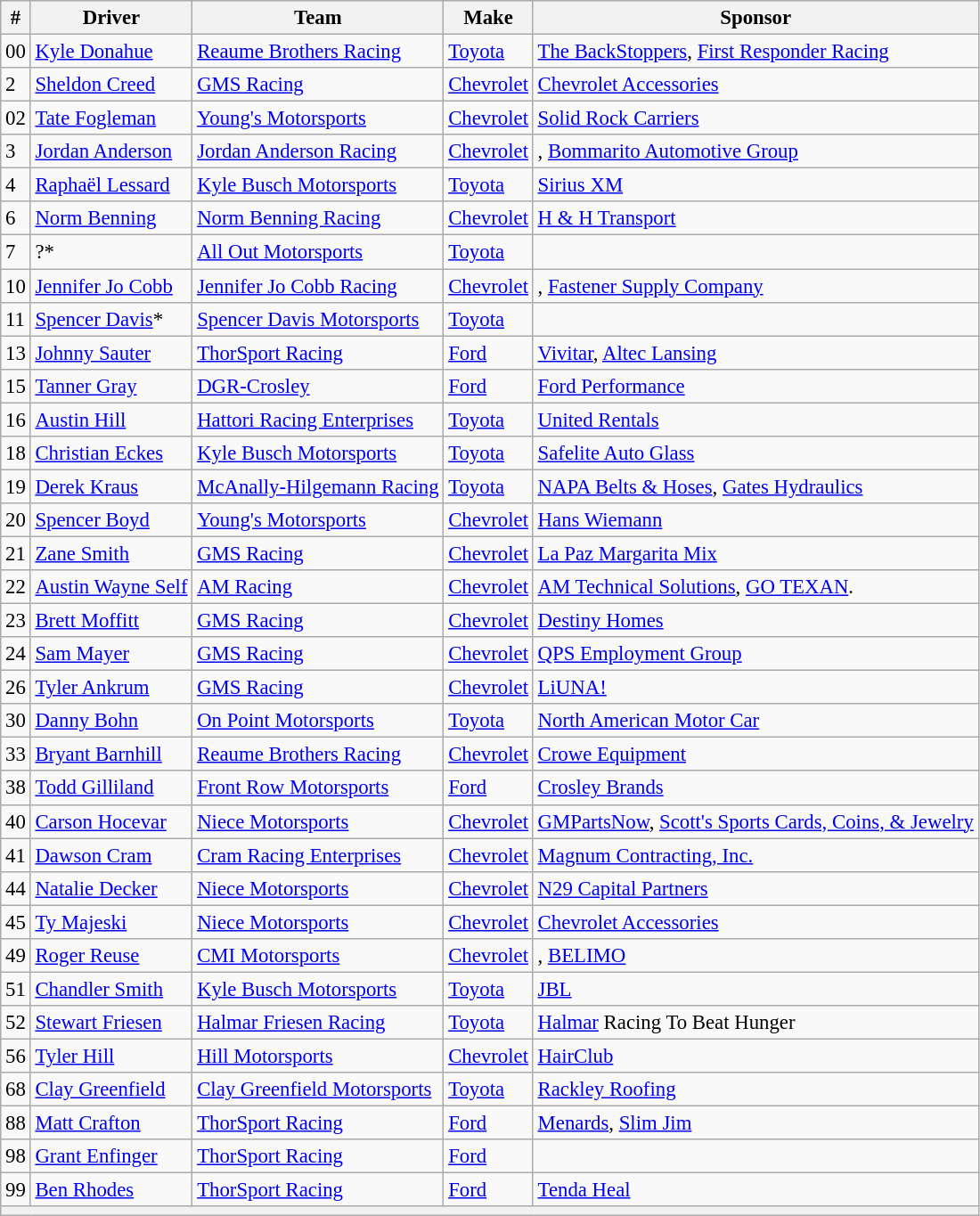<table class="wikitable" style="font-size:95%">
<tr>
<th>#</th>
<th>Driver</th>
<th>Team</th>
<th>Make</th>
<th>Sponsor</th>
</tr>
<tr>
<td>00</td>
<td><a href='#'>Kyle Donahue</a></td>
<td><a href='#'>Reaume Brothers Racing</a></td>
<td><a href='#'>Toyota</a></td>
<td><a href='#'>The BackStoppers</a>, <a href='#'>First Responder Racing</a></td>
</tr>
<tr>
<td>2</td>
<td><a href='#'>Sheldon Creed</a></td>
<td><a href='#'>GMS Racing</a></td>
<td><a href='#'>Chevrolet</a></td>
<td><a href='#'>Chevrolet Accessories</a></td>
</tr>
<tr>
<td>02</td>
<td><a href='#'>Tate Fogleman</a></td>
<td><a href='#'>Young's Motorsports</a></td>
<td><a href='#'>Chevrolet</a></td>
<td><a href='#'>Solid Rock Carriers</a></td>
</tr>
<tr>
<td>3</td>
<td><a href='#'>Jordan Anderson</a></td>
<td><a href='#'>Jordan Anderson Racing</a></td>
<td><a href='#'>Chevrolet</a></td>
<td>, <a href='#'>Bommarito Automotive Group</a></td>
</tr>
<tr>
<td>4</td>
<td><a href='#'>Raphaël Lessard</a></td>
<td><a href='#'>Kyle Busch Motorsports</a></td>
<td><a href='#'>Toyota</a></td>
<td><a href='#'>Sirius XM</a></td>
</tr>
<tr>
<td>6</td>
<td><a href='#'>Norm Benning</a></td>
<td><a href='#'>Norm Benning Racing</a></td>
<td><a href='#'>Chevrolet</a></td>
<td><a href='#'>H & H Transport</a></td>
</tr>
<tr>
<td>7</td>
<td>?*</td>
<td><a href='#'>All Out Motorsports</a></td>
<td><a href='#'>Toyota</a></td>
<td></td>
</tr>
<tr>
<td>10</td>
<td><a href='#'>Jennifer Jo Cobb</a></td>
<td><a href='#'>Jennifer Jo Cobb Racing</a></td>
<td><a href='#'>Chevrolet</a></td>
<td>, <a href='#'>Fastener Supply Company</a></td>
</tr>
<tr>
<td>11</td>
<td><a href='#'>Spencer Davis</a>*</td>
<td><a href='#'>Spencer Davis Motorsports</a></td>
<td><a href='#'>Toyota</a></td>
<td></td>
</tr>
<tr>
<td>13</td>
<td><a href='#'>Johnny Sauter</a></td>
<td><a href='#'>ThorSport Racing</a></td>
<td><a href='#'>Ford</a></td>
<td><a href='#'>Vivitar</a>, <a href='#'>Altec Lansing</a></td>
</tr>
<tr>
<td>15</td>
<td><a href='#'>Tanner Gray</a></td>
<td><a href='#'>DGR-Crosley</a></td>
<td><a href='#'>Ford</a></td>
<td><a href='#'>Ford Performance</a></td>
</tr>
<tr>
<td>16</td>
<td><a href='#'>Austin Hill</a></td>
<td><a href='#'>Hattori Racing Enterprises</a></td>
<td><a href='#'>Toyota</a></td>
<td><a href='#'>United Rentals</a></td>
</tr>
<tr>
<td>18</td>
<td><a href='#'>Christian Eckes</a></td>
<td><a href='#'>Kyle Busch Motorsports</a></td>
<td><a href='#'>Toyota</a></td>
<td><a href='#'>Safelite Auto Glass</a></td>
</tr>
<tr>
<td>19</td>
<td><a href='#'>Derek Kraus</a></td>
<td><a href='#'>McAnally-Hilgemann Racing</a></td>
<td><a href='#'>Toyota</a></td>
<td><a href='#'>NAPA Belts & Hoses</a>, <a href='#'>Gates Hydraulics</a></td>
</tr>
<tr>
<td>20</td>
<td><a href='#'>Spencer Boyd</a></td>
<td><a href='#'>Young's Motorsports</a></td>
<td><a href='#'>Chevrolet</a></td>
<td><a href='#'>Hans Wiemann</a></td>
</tr>
<tr>
<td>21</td>
<td><a href='#'>Zane Smith</a></td>
<td><a href='#'>GMS Racing</a></td>
<td><a href='#'>Chevrolet</a></td>
<td><a href='#'>La Paz Margarita Mix</a></td>
</tr>
<tr>
<td>22</td>
<td><a href='#'>Austin Wayne Self</a></td>
<td><a href='#'>AM Racing</a></td>
<td><a href='#'>Chevrolet</a></td>
<td><a href='#'>AM Technical Solutions</a>, <a href='#'>GO TEXAN</a>.</td>
</tr>
<tr>
<td>23</td>
<td><a href='#'>Brett Moffitt</a></td>
<td><a href='#'>GMS Racing</a></td>
<td><a href='#'>Chevrolet</a></td>
<td><a href='#'>Destiny Homes</a></td>
</tr>
<tr>
<td>24</td>
<td><a href='#'>Sam Mayer</a></td>
<td><a href='#'>GMS Racing</a></td>
<td><a href='#'>Chevrolet</a></td>
<td><a href='#'>QPS Employment Group</a></td>
</tr>
<tr>
<td>26</td>
<td><a href='#'>Tyler Ankrum</a></td>
<td><a href='#'>GMS Racing</a></td>
<td><a href='#'>Chevrolet</a></td>
<td><a href='#'>LiUNA!</a></td>
</tr>
<tr>
<td>30</td>
<td><a href='#'>Danny Bohn</a></td>
<td><a href='#'>On Point Motorsports</a></td>
<td><a href='#'>Toyota</a></td>
<td><a href='#'>North American Motor Car</a></td>
</tr>
<tr>
<td>33</td>
<td><a href='#'>Bryant Barnhill</a></td>
<td><a href='#'>Reaume Brothers Racing</a></td>
<td><a href='#'>Chevrolet</a></td>
<td><a href='#'>Crowe Equipment</a></td>
</tr>
<tr>
<td>38</td>
<td><a href='#'>Todd Gilliland</a></td>
<td><a href='#'>Front Row Motorsports</a></td>
<td><a href='#'>Ford</a></td>
<td><a href='#'>Crosley Brands</a></td>
</tr>
<tr>
<td>40</td>
<td><a href='#'>Carson Hocevar</a></td>
<td><a href='#'>Niece Motorsports</a></td>
<td><a href='#'>Chevrolet</a></td>
<td><a href='#'>GMPartsNow</a>, <a href='#'>Scott's Sports Cards, Coins, & Jewelry</a></td>
</tr>
<tr>
<td>41</td>
<td><a href='#'>Dawson Cram</a></td>
<td><a href='#'>Cram Racing Enterprises</a></td>
<td><a href='#'>Chevrolet</a></td>
<td><a href='#'>Magnum Contracting, Inc.</a></td>
</tr>
<tr>
<td>44</td>
<td><a href='#'>Natalie Decker</a></td>
<td><a href='#'>Niece Motorsports</a></td>
<td><a href='#'>Chevrolet</a></td>
<td><a href='#'>N29 Capital Partners</a></td>
</tr>
<tr>
<td>45</td>
<td><a href='#'>Ty Majeski</a></td>
<td><a href='#'>Niece Motorsports</a></td>
<td><a href='#'>Chevrolet</a></td>
<td><a href='#'>Chevrolet Accessories</a></td>
</tr>
<tr>
<td>49</td>
<td><a href='#'>Roger Reuse</a></td>
<td><a href='#'>CMI Motorsports</a></td>
<td><a href='#'>Chevrolet</a></td>
<td>, <a href='#'>BELIMO</a></td>
</tr>
<tr>
<td>51</td>
<td><a href='#'>Chandler Smith</a></td>
<td><a href='#'>Kyle Busch Motorsports</a></td>
<td><a href='#'>Toyota</a></td>
<td><a href='#'>JBL</a></td>
</tr>
<tr>
<td>52</td>
<td><a href='#'>Stewart Friesen</a></td>
<td><a href='#'>Halmar Friesen Racing</a></td>
<td><a href='#'>Toyota</a></td>
<td><a href='#'>Halmar</a> Racing To Beat Hunger</td>
</tr>
<tr>
<td>56</td>
<td><a href='#'>Tyler Hill</a></td>
<td><a href='#'>Hill Motorsports</a></td>
<td><a href='#'>Chevrolet</a></td>
<td><a href='#'>HairClub</a></td>
</tr>
<tr>
<td>68</td>
<td><a href='#'>Clay Greenfield</a></td>
<td><a href='#'>Clay Greenfield Motorsports</a></td>
<td><a href='#'>Toyota</a></td>
<td><a href='#'>Rackley Roofing</a></td>
</tr>
<tr>
<td>88</td>
<td><a href='#'>Matt Crafton</a></td>
<td><a href='#'>ThorSport Racing</a></td>
<td><a href='#'>Ford</a></td>
<td><a href='#'>Menards</a>, <a href='#'>Slim Jim</a></td>
</tr>
<tr>
<td>98</td>
<td><a href='#'>Grant Enfinger</a></td>
<td><a href='#'>ThorSport Racing</a></td>
<td><a href='#'>Ford</a></td>
<td></td>
</tr>
<tr>
<td>99</td>
<td><a href='#'>Ben Rhodes</a></td>
<td><a href='#'>ThorSport Racing</a></td>
<td><a href='#'>Ford</a></td>
<td><a href='#'>Tenda Heal</a></td>
</tr>
<tr>
<th colspan="5"></th>
</tr>
</table>
